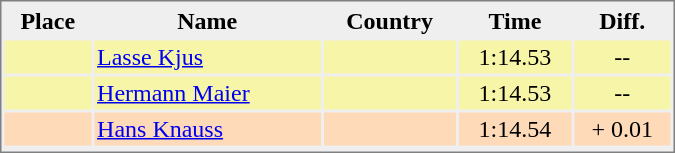<table style="border-style:solid;border-width:1px;border-color:#808080;background-color:#EFEFEF" cellspacing="2" cellpadding="2" width="450px">
<tr bgcolor="#EFEFEF">
<th>Place</th>
<th>Name</th>
<th>Country</th>
<th>Time</th>
<th>Diff.</th>
</tr>
<tr align="center" valign="top" bgcolor="#F7F6A8">
<th></th>
<td align="left"><a href='#'>Lasse Kjus</a></td>
<td align="left"></td>
<td>1:14.53</td>
<td>--</td>
</tr>
<tr align="center" valign="top" bgcolor="#F7F6A8">
<th></th>
<td align="left"><a href='#'>Hermann Maier</a></td>
<td align="left"></td>
<td>1:14.53</td>
<td>--</td>
</tr>
<tr align="center" valign="top" bgcolor="#FFDAB9">
<th></th>
<td align="left"><a href='#'>Hans Knauss</a></td>
<td align="left"></td>
<td>1:14.54</td>
<td>+ 0.01</td>
</tr>
<tr align="center" valign="top" bgcolor="#FFFFFF">
</tr>
</table>
